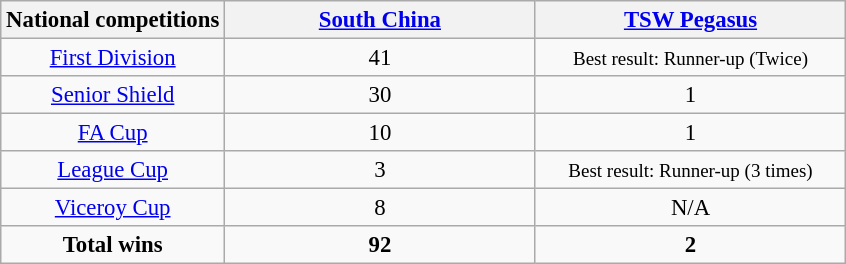<table class="wikitable" style="text-align:center;font-size:95%">
<tr>
<th>National competitions</th>
<th style="width:200px;"><a href='#'>South China</a></th>
<th style="width:200px;"><a href='#'>TSW Pegasus</a></th>
</tr>
<tr>
<td><a href='#'>First Division</a></td>
<td>41</td>
<td><small>Best result: Runner-up (Twice)</small></td>
</tr>
<tr>
<td><a href='#'>Senior Shield</a></td>
<td>30</td>
<td>1</td>
</tr>
<tr>
<td><a href='#'>FA Cup</a></td>
<td>10</td>
<td>1</td>
</tr>
<tr>
<td><a href='#'>League Cup</a></td>
<td>3</td>
<td><small>Best result: Runner-up (3 times)</small></td>
</tr>
<tr>
<td><a href='#'>Viceroy Cup</a></td>
<td>8</td>
<td>N/A</td>
</tr>
<tr>
<td><strong>Total wins</strong></td>
<td><strong>92</strong></td>
<td><strong>2</strong></td>
</tr>
</table>
